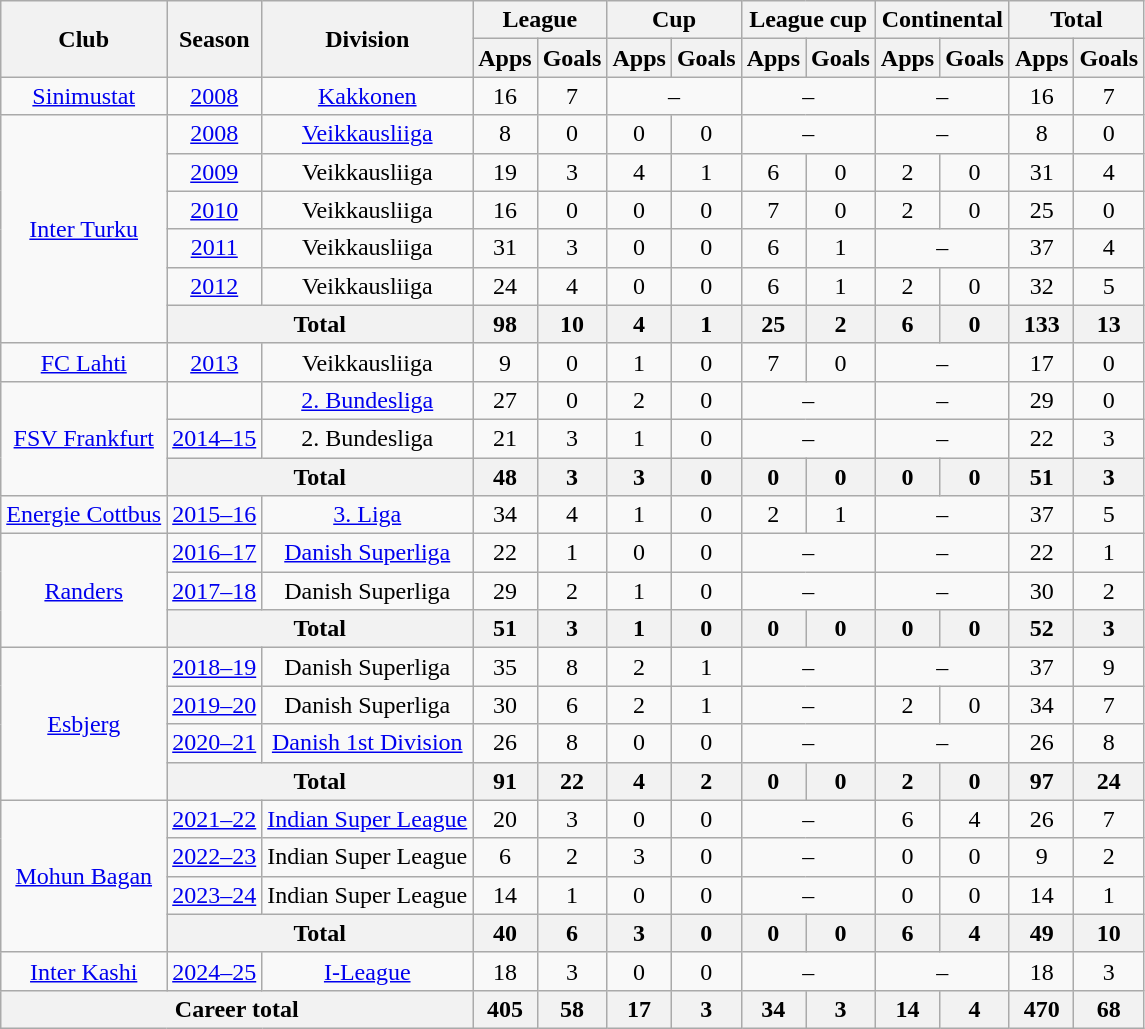<table class="wikitable" style="text-align: center;">
<tr>
<th rowspan=2>Club</th>
<th rowspan=2>Season</th>
<th rowspan=2>Division</th>
<th colspan=2>League</th>
<th colspan=2>Cup</th>
<th colspan=2>League cup</th>
<th colspan=2>Continental</th>
<th colspan=2>Total</th>
</tr>
<tr>
<th>Apps</th>
<th>Goals</th>
<th>Apps</th>
<th>Goals</th>
<th>Apps</th>
<th>Goals</th>
<th>Apps</th>
<th>Goals</th>
<th>Apps</th>
<th>Goals</th>
</tr>
<tr>
<td><a href='#'>Sinimustat</a></td>
<td><a href='#'>2008</a></td>
<td><a href='#'>Kakkonen</a></td>
<td>16</td>
<td>7</td>
<td colspan="2">–</td>
<td colspan="2">–</td>
<td colspan="2">–</td>
<td>16</td>
<td>7</td>
</tr>
<tr>
<td rowspan="6"><a href='#'>Inter Turku</a></td>
<td><a href='#'>2008</a></td>
<td><a href='#'>Veikkausliiga</a></td>
<td>8</td>
<td>0</td>
<td>0</td>
<td>0</td>
<td colspan="2">–</td>
<td colspan="2">–</td>
<td>8</td>
<td>0</td>
</tr>
<tr>
<td><a href='#'>2009</a></td>
<td>Veikkausliiga</td>
<td>19</td>
<td>3</td>
<td>4</td>
<td>1</td>
<td>6</td>
<td>0</td>
<td>2</td>
<td>0</td>
<td>31</td>
<td>4</td>
</tr>
<tr>
<td><a href='#'>2010</a></td>
<td>Veikkausliiga</td>
<td>16</td>
<td>0</td>
<td>0</td>
<td>0</td>
<td>7</td>
<td>0</td>
<td>2</td>
<td>0</td>
<td>25</td>
<td>0</td>
</tr>
<tr>
<td><a href='#'>2011</a></td>
<td>Veikkausliiga</td>
<td>31</td>
<td>3</td>
<td>0</td>
<td>0</td>
<td>6</td>
<td>1</td>
<td colspan="2">–</td>
<td>37</td>
<td>4</td>
</tr>
<tr>
<td><a href='#'>2012</a></td>
<td>Veikkausliiga</td>
<td>24</td>
<td>4</td>
<td>0</td>
<td>0</td>
<td>6</td>
<td>1</td>
<td>2</td>
<td>0</td>
<td>32</td>
<td>5</td>
</tr>
<tr>
<th colspan="2">Total</th>
<th>98</th>
<th>10</th>
<th>4</th>
<th>1</th>
<th>25</th>
<th>2</th>
<th>6</th>
<th>0</th>
<th>133</th>
<th>13</th>
</tr>
<tr>
<td><a href='#'>FC Lahti</a></td>
<td><a href='#'>2013</a></td>
<td>Veikkausliiga</td>
<td>9</td>
<td>0</td>
<td>1</td>
<td>0</td>
<td>7</td>
<td>0</td>
<td colspan="2">–</td>
<td>17</td>
<td>0</td>
</tr>
<tr>
<td rowspan="3"><a href='#'>FSV Frankfurt</a></td>
<td></td>
<td><a href='#'>2. Bundesliga</a></td>
<td>27</td>
<td>0</td>
<td>2</td>
<td>0</td>
<td colspan="2">–</td>
<td colspan="2">–</td>
<td>29</td>
<td>0</td>
</tr>
<tr>
<td><a href='#'>2014–15</a></td>
<td>2. Bundesliga</td>
<td>21</td>
<td>3</td>
<td>1</td>
<td>0</td>
<td colspan="2">–</td>
<td colspan="2">–</td>
<td>22</td>
<td>3</td>
</tr>
<tr>
<th colspan="2">Total</th>
<th>48</th>
<th>3</th>
<th>3</th>
<th>0</th>
<th>0</th>
<th>0</th>
<th>0</th>
<th>0</th>
<th>51</th>
<th>3</th>
</tr>
<tr>
<td><a href='#'>Energie Cottbus</a></td>
<td><a href='#'>2015–16</a></td>
<td><a href='#'>3. Liga</a></td>
<td>34</td>
<td>4</td>
<td>1</td>
<td>0</td>
<td>2</td>
<td>1</td>
<td colspan="2">–</td>
<td>37</td>
<td>5</td>
</tr>
<tr>
<td rowspan="3"><a href='#'>Randers</a></td>
<td><a href='#'>2016–17</a></td>
<td><a href='#'>Danish Superliga</a></td>
<td>22</td>
<td>1</td>
<td>0</td>
<td>0</td>
<td colspan="2">–</td>
<td colspan="2">–</td>
<td>22</td>
<td>1</td>
</tr>
<tr>
<td><a href='#'>2017–18</a></td>
<td>Danish Superliga</td>
<td>29</td>
<td>2</td>
<td>1</td>
<td>0</td>
<td colspan="2">–</td>
<td colspan="2">–</td>
<td>30</td>
<td>2</td>
</tr>
<tr>
<th colspan="2">Total</th>
<th>51</th>
<th>3</th>
<th>1</th>
<th>0</th>
<th>0</th>
<th>0</th>
<th>0</th>
<th>0</th>
<th>52</th>
<th>3</th>
</tr>
<tr>
<td rowspan="4"><a href='#'>Esbjerg</a></td>
<td><a href='#'>2018–19</a></td>
<td>Danish Superliga</td>
<td>35</td>
<td>8</td>
<td>2</td>
<td>1</td>
<td colspan="2">–</td>
<td colspan="2">–</td>
<td>37</td>
<td>9</td>
</tr>
<tr>
<td><a href='#'>2019–20</a></td>
<td>Danish Superliga</td>
<td>30</td>
<td>6</td>
<td>2</td>
<td>1</td>
<td colspan="2">–</td>
<td>2</td>
<td>0</td>
<td>34</td>
<td>7</td>
</tr>
<tr>
<td><a href='#'>2020–21</a></td>
<td><a href='#'>Danish 1st Division</a></td>
<td>26</td>
<td>8</td>
<td>0</td>
<td>0</td>
<td colspan="2">–</td>
<td colspan="2">–</td>
<td>26</td>
<td>8</td>
</tr>
<tr>
<th colspan="2">Total</th>
<th>91</th>
<th>22</th>
<th>4</th>
<th>2</th>
<th>0</th>
<th>0</th>
<th>2</th>
<th>0</th>
<th>97</th>
<th>24</th>
</tr>
<tr>
<td rowspan="4"><a href='#'>Mohun Bagan</a></td>
<td><a href='#'>2021–22</a></td>
<td><a href='#'>Indian Super League</a></td>
<td>20</td>
<td>3</td>
<td>0</td>
<td>0</td>
<td colspan="2">–</td>
<td>6</td>
<td>4</td>
<td>26</td>
<td>7</td>
</tr>
<tr>
<td><a href='#'>2022–23</a></td>
<td>Indian Super League</td>
<td>6</td>
<td>2</td>
<td>3</td>
<td>0</td>
<td colspan="2">–</td>
<td>0</td>
<td>0</td>
<td>9</td>
<td>2</td>
</tr>
<tr>
<td><a href='#'>2023–24</a></td>
<td>Indian Super League</td>
<td>14</td>
<td>1</td>
<td>0</td>
<td>0</td>
<td colspan="2">–</td>
<td>0</td>
<td>0</td>
<td>14</td>
<td>1</td>
</tr>
<tr>
<th colspan="2">Total</th>
<th>40</th>
<th>6</th>
<th>3</th>
<th>0</th>
<th>0</th>
<th>0</th>
<th>6</th>
<th>4</th>
<th>49</th>
<th>10</th>
</tr>
<tr>
<td><a href='#'>Inter Kashi</a></td>
<td><a href='#'>2024–25</a></td>
<td><a href='#'>I-League</a></td>
<td>18</td>
<td>3</td>
<td>0</td>
<td>0</td>
<td colspan=2>–</td>
<td colspan=2>–</td>
<td>18</td>
<td>3</td>
</tr>
<tr>
<th colspan="3">Career total</th>
<th>405</th>
<th>58</th>
<th>17</th>
<th>3</th>
<th>34</th>
<th>3</th>
<th>14</th>
<th>4</th>
<th>470</th>
<th>68</th>
</tr>
</table>
